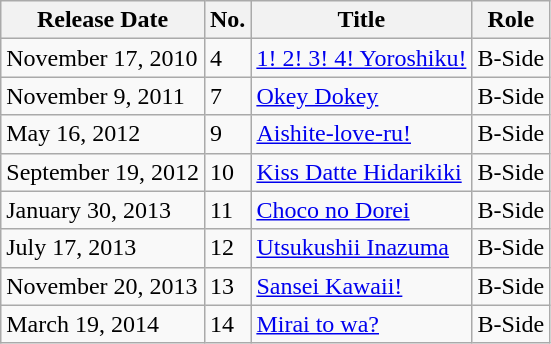<table class="wikitable">
<tr>
<th>Release Date</th>
<th>No.</th>
<th>Title</th>
<th>Role</th>
</tr>
<tr>
<td>November 17, 2010</td>
<td>4</td>
<td><a href='#'>1! 2! 3! 4! Yoroshiku!</a></td>
<td>B-Side</td>
</tr>
<tr>
<td>November 9, 2011</td>
<td>7</td>
<td><a href='#'>Okey Dokey</a></td>
<td>B-Side</td>
</tr>
<tr>
<td>May 16, 2012</td>
<td>9</td>
<td><a href='#'>Aishite-love-ru!</a></td>
<td>B-Side</td>
</tr>
<tr>
<td>September 19, 2012</td>
<td>10</td>
<td><a href='#'>Kiss Datte Hidarikiki</a></td>
<td>B-Side</td>
</tr>
<tr>
<td>January 30, 2013</td>
<td>11</td>
<td><a href='#'>Choco no Dorei</a></td>
<td>B-Side</td>
</tr>
<tr>
<td>July 17, 2013</td>
<td>12</td>
<td><a href='#'>Utsukushii Inazuma</a></td>
<td>B-Side</td>
</tr>
<tr>
<td>November 20, 2013</td>
<td>13</td>
<td><a href='#'>Sansei Kawaii!</a></td>
<td>B-Side</td>
</tr>
<tr>
<td>March 19, 2014</td>
<td>14</td>
<td><a href='#'>Mirai to wa?</a></td>
<td>B-Side</td>
</tr>
</table>
